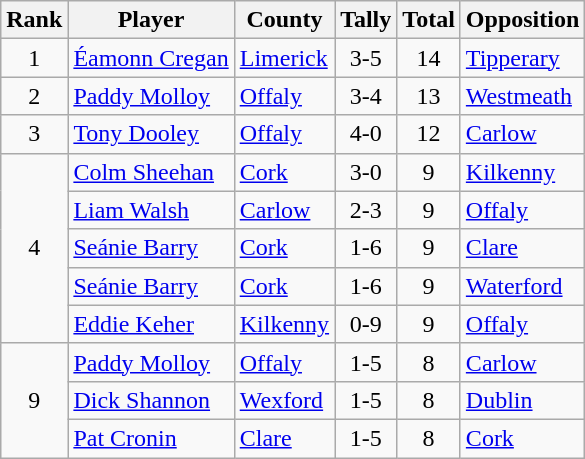<table class="wikitable">
<tr>
<th>Rank</th>
<th>Player</th>
<th>County</th>
<th>Tally</th>
<th>Total</th>
<th>Opposition</th>
</tr>
<tr>
<td rowspan=1 align=center>1</td>
<td><a href='#'>Éamonn Cregan</a></td>
<td><a href='#'>Limerick</a></td>
<td align=center>3-5</td>
<td align=center>14</td>
<td><a href='#'>Tipperary</a></td>
</tr>
<tr>
<td rowspan=1 align=center>2</td>
<td><a href='#'>Paddy Molloy</a></td>
<td><a href='#'>Offaly</a></td>
<td align=center>3-4</td>
<td align=center>13</td>
<td><a href='#'>Westmeath</a></td>
</tr>
<tr>
<td rowspan=1 align=center>3</td>
<td><a href='#'>Tony Dooley</a></td>
<td><a href='#'>Offaly</a></td>
<td align=center>4-0</td>
<td align=center>12</td>
<td><a href='#'>Carlow</a></td>
</tr>
<tr>
<td rowspan=5 align=center>4</td>
<td><a href='#'>Colm Sheehan</a></td>
<td><a href='#'>Cork</a></td>
<td align=center>3-0</td>
<td align=center>9</td>
<td><a href='#'>Kilkenny</a></td>
</tr>
<tr>
<td><a href='#'>Liam Walsh</a></td>
<td><a href='#'>Carlow</a></td>
<td align=center>2-3</td>
<td align=center>9</td>
<td><a href='#'>Offaly</a></td>
</tr>
<tr>
<td><a href='#'>Seánie Barry</a></td>
<td><a href='#'>Cork</a></td>
<td align=center>1-6</td>
<td align=center>9</td>
<td><a href='#'>Clare</a></td>
</tr>
<tr>
<td><a href='#'>Seánie Barry</a></td>
<td><a href='#'>Cork</a></td>
<td align=center>1-6</td>
<td align=center>9</td>
<td><a href='#'>Waterford</a></td>
</tr>
<tr>
<td><a href='#'>Eddie Keher</a></td>
<td><a href='#'>Kilkenny</a></td>
<td align=center>0-9</td>
<td align=center>9</td>
<td><a href='#'>Offaly</a></td>
</tr>
<tr>
<td rowspan=3 align=center>9</td>
<td><a href='#'>Paddy Molloy</a></td>
<td><a href='#'>Offaly</a></td>
<td align=center>1-5</td>
<td align=center>8</td>
<td><a href='#'>Carlow</a></td>
</tr>
<tr>
<td><a href='#'>Dick Shannon</a></td>
<td><a href='#'>Wexford</a></td>
<td align=center>1-5</td>
<td align=center>8</td>
<td><a href='#'>Dublin</a></td>
</tr>
<tr>
<td><a href='#'>Pat Cronin</a></td>
<td><a href='#'>Clare</a></td>
<td align=center>1-5</td>
<td align=center>8</td>
<td><a href='#'>Cork</a></td>
</tr>
</table>
